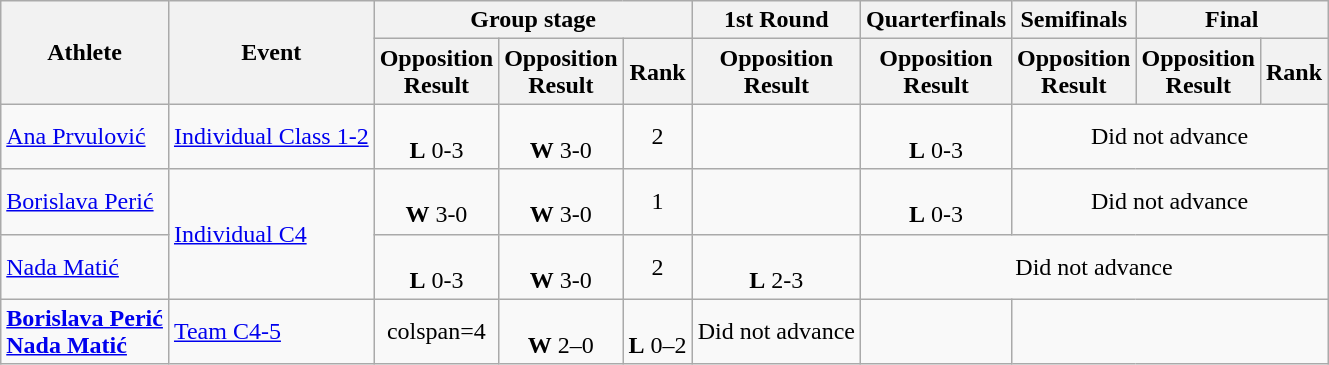<table class=wikitable>
<tr>
<th rowspan="2">Athlete</th>
<th rowspan="2">Event</th>
<th colspan="3">Group stage</th>
<th>1st Round</th>
<th>Quarterfinals</th>
<th>Semifinals</th>
<th colspan="2">Final</th>
</tr>
<tr>
<th>Opposition<br>Result</th>
<th>Opposition<br>Result</th>
<th>Rank</th>
<th>Opposition<br>Result</th>
<th>Opposition<br>Result</th>
<th>Opposition<br>Result</th>
<th>Opposition<br>Result</th>
<th>Rank</th>
</tr>
<tr align=center>
<td align=left><a href='#'>Ana Prvulović</a></td>
<td><a href='#'>Individual Class 1-2</a></td>
<td><br><strong>L</strong> 0-3</td>
<td><br><strong>W</strong> 3-0</td>
<td>2</td>
<td></td>
<td><br><strong>L</strong> 0-3</td>
<td colspan=3>Did not advance</td>
</tr>
<tr align=center>
<td align=left><a href='#'>Borislava Perić</a></td>
<td align=left rowspan=2><a href='#'>Individual C4</a></td>
<td><br><strong>W</strong> 3-0</td>
<td><br><strong>W</strong> 3-0</td>
<td>1</td>
<td></td>
<td><br><strong>L</strong> 0-3</td>
<td colspan=3>Did not advance</td>
</tr>
<tr align=center>
<td align=left><a href='#'>Nada Matić</a></td>
<td><br><strong>L</strong> 0-3</td>
<td><br><strong>W</strong> 3-0</td>
<td>2</td>
<td><br><strong>L</strong> 2-3</td>
<td colspan=4>Did not advance</td>
</tr>
<tr align=center>
<td align=left><strong><a href='#'>Borislava Perić</a> <br> <a href='#'>Nada Matić</a></strong></td>
<td align=left><a href='#'>Team C4-5</a></td>
<td>colspan=4</td>
<td> <br> <strong>W</strong> 2–0</td>
<td> <br> <strong>L</strong> 0–2</td>
<td>Did not advance</td>
<td></td>
</tr>
</table>
